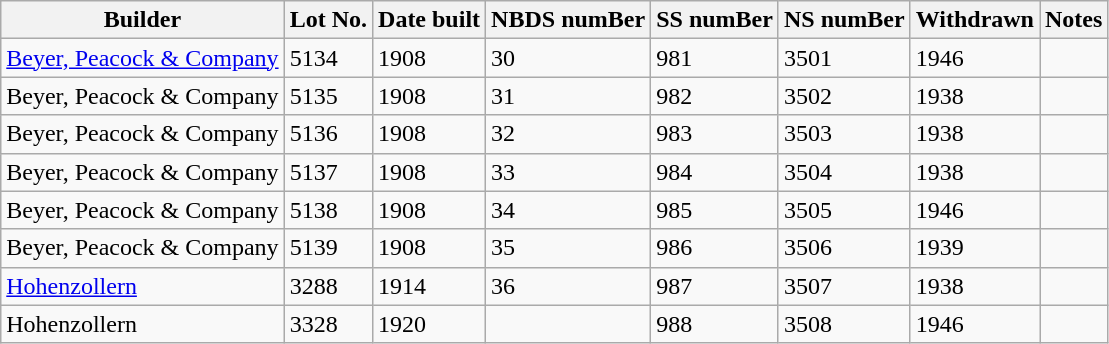<table class="wikitable" style="float">
<tr>
<th>Builder</th>
<th>Lot No.</th>
<th>Date built</th>
<th>NBDS numBer</th>
<th>SS numBer</th>
<th>NS numBer</th>
<th>Withdrawn</th>
<th>Notes</th>
</tr>
<tr>
<td><a href='#'>Beyer, Peacock & Company</a></td>
<td>5134</td>
<td>1908</td>
<td>30</td>
<td>981</td>
<td>3501</td>
<td>1946</td>
<td></td>
</tr>
<tr>
<td>Beyer, Peacock & Company</td>
<td>5135</td>
<td>1908</td>
<td>31</td>
<td>982</td>
<td>3502</td>
<td>1938</td>
<td></td>
</tr>
<tr>
<td>Beyer, Peacock & Company</td>
<td>5136</td>
<td>1908</td>
<td>32</td>
<td>983</td>
<td>3503</td>
<td>1938</td>
<td></td>
</tr>
<tr>
<td>Beyer, Peacock & Company</td>
<td>5137</td>
<td>1908</td>
<td>33</td>
<td>984</td>
<td>3504</td>
<td>1938</td>
<td></td>
</tr>
<tr>
<td>Beyer, Peacock & Company</td>
<td>5138</td>
<td>1908</td>
<td>34</td>
<td>985</td>
<td>3505</td>
<td>1946</td>
<td></td>
</tr>
<tr>
<td>Beyer, Peacock & Company</td>
<td>5139</td>
<td>1908</td>
<td>35</td>
<td>986</td>
<td>3506</td>
<td>1939</td>
<td></td>
</tr>
<tr>
<td><a href='#'>Hohenzollern</a></td>
<td>3288</td>
<td>1914</td>
<td>36</td>
<td>987</td>
<td>3507</td>
<td>1938</td>
<td></td>
</tr>
<tr>
<td>Hohenzollern</td>
<td>3328</td>
<td>1920</td>
<td></td>
<td>988</td>
<td>3508</td>
<td>1946</td>
<td></td>
</tr>
</table>
